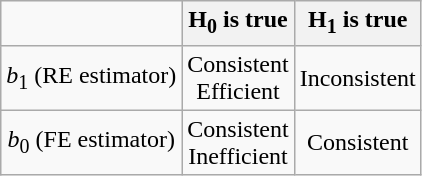<table class="wikitable">
<tr>
<td></td>
<th>H<sub>0</sub> is true</th>
<th>H<sub>1</sub> is true</th>
</tr>
<tr align="center">
<td><em>b</em><sub>1</sub> (RE estimator)</td>
<td>Consistent <br> Efficient</td>
<td>Inconsistent</td>
</tr>
<tr align="center">
<td><em>b</em><sub>0</sub> (FE estimator)</td>
<td>Consistent <br> Inefficient</td>
<td>Consistent</td>
</tr>
</table>
